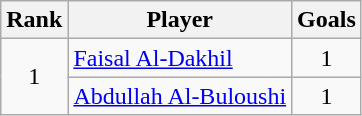<table class="wikitable" style="text-align: left;">
<tr>
<th>Rank</th>
<th>Player</th>
<th>Goals</th>
</tr>
<tr>
<td rowspan=2 align=center>1</td>
<td><a href='#'>Faisal Al-Dakhil</a></td>
<td align=center>1</td>
</tr>
<tr>
<td><a href='#'>Abdullah Al-Buloushi</a></td>
<td align=center>1</td>
</tr>
</table>
